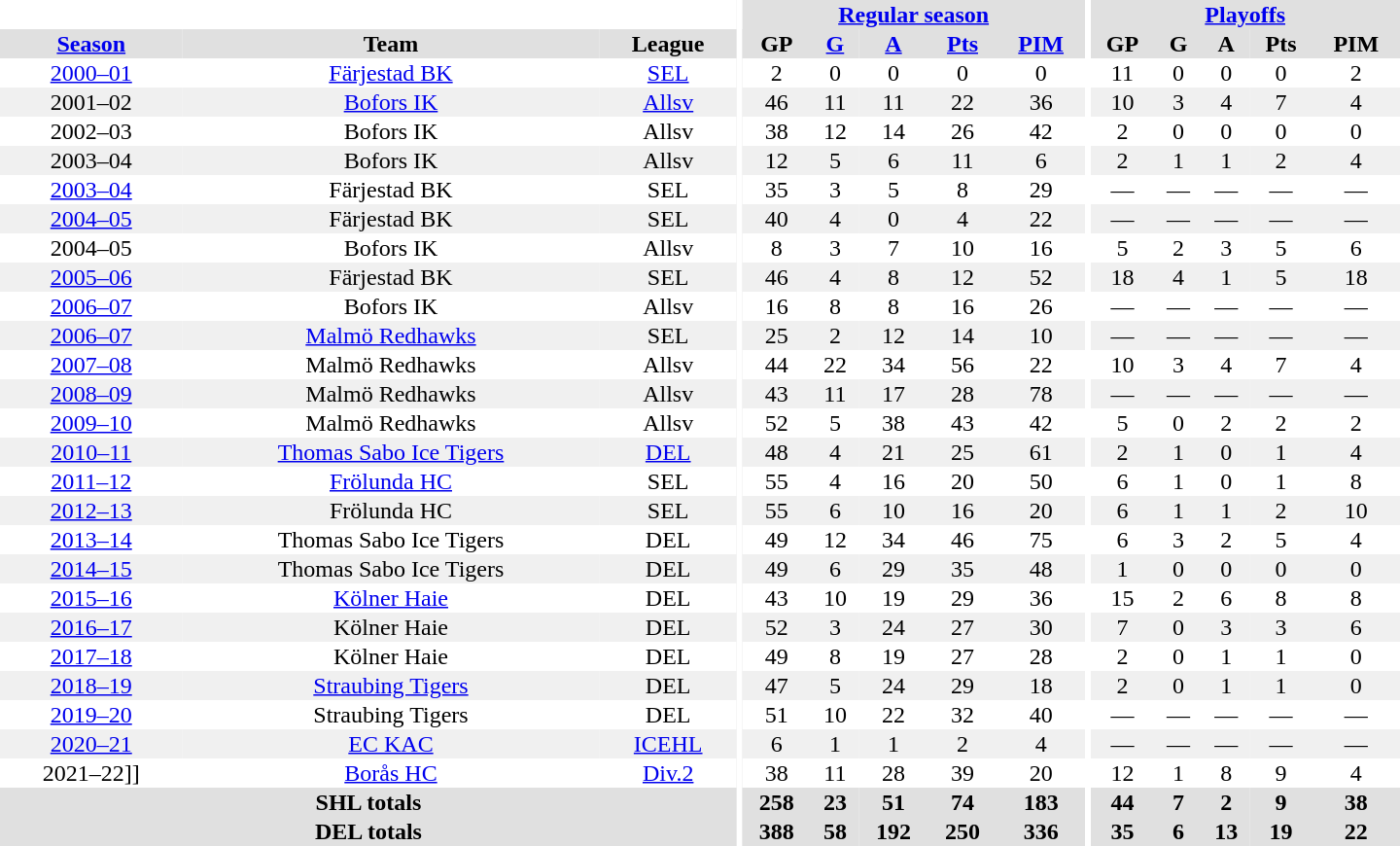<table border="0" cellpadding="1" cellspacing="0" style="text-align:center; width:60em">
<tr bgcolor="#e0e0e0">
<th colspan="3" bgcolor="#ffffff"></th>
<th rowspan="99" bgcolor="#ffffff"></th>
<th colspan="5"><a href='#'>Regular season</a></th>
<th rowspan="99" bgcolor="#ffffff"></th>
<th colspan="5"><a href='#'>Playoffs</a></th>
</tr>
<tr bgcolor="#e0e0e0">
<th><a href='#'>Season</a></th>
<th>Team</th>
<th>League</th>
<th>GP</th>
<th><a href='#'>G</a></th>
<th><a href='#'>A</a></th>
<th><a href='#'>Pts</a></th>
<th><a href='#'>PIM</a></th>
<th>GP</th>
<th>G</th>
<th>A</th>
<th>Pts</th>
<th>PIM</th>
</tr>
<tr ALIGN="center">
<td><a href='#'>2000–01</a></td>
<td><a href='#'>Färjestad BK</a></td>
<td><a href='#'>SEL</a></td>
<td>2</td>
<td>0</td>
<td>0</td>
<td>0</td>
<td>0</td>
<td>11</td>
<td>0</td>
<td>0</td>
<td>0</td>
<td>2</td>
</tr>
<tr ALIGN="center" bgcolor="#f0f0f0">
<td>2001–02</td>
<td><a href='#'>Bofors IK</a></td>
<td><a href='#'>Allsv</a></td>
<td>46</td>
<td>11</td>
<td>11</td>
<td>22</td>
<td>36</td>
<td>10</td>
<td>3</td>
<td>4</td>
<td>7</td>
<td>4</td>
</tr>
<tr ALIGN="center">
<td>2002–03</td>
<td>Bofors IK</td>
<td>Allsv</td>
<td>38</td>
<td>12</td>
<td>14</td>
<td>26</td>
<td>42</td>
<td>2</td>
<td>0</td>
<td>0</td>
<td>0</td>
<td>0</td>
</tr>
<tr ALIGN="center" bgcolor="#f0f0f0">
<td>2003–04</td>
<td>Bofors IK</td>
<td>Allsv</td>
<td>12</td>
<td>5</td>
<td>6</td>
<td>11</td>
<td>6</td>
<td>2</td>
<td>1</td>
<td>1</td>
<td>2</td>
<td>4</td>
</tr>
<tr ALIGN="center">
<td><a href='#'>2003–04</a></td>
<td>Färjestad BK</td>
<td>SEL</td>
<td>35</td>
<td>3</td>
<td>5</td>
<td>8</td>
<td>29</td>
<td>—</td>
<td>—</td>
<td>—</td>
<td>—</td>
<td>—</td>
</tr>
<tr ALIGN="center" bgcolor="#f0f0f0">
<td><a href='#'>2004–05</a></td>
<td>Färjestad BK</td>
<td>SEL</td>
<td>40</td>
<td>4</td>
<td>0</td>
<td>4</td>
<td>22</td>
<td>—</td>
<td>—</td>
<td>—</td>
<td>—</td>
<td>—</td>
</tr>
<tr ALIGN="center">
<td>2004–05</td>
<td>Bofors IK</td>
<td>Allsv</td>
<td>8</td>
<td>3</td>
<td>7</td>
<td>10</td>
<td>16</td>
<td>5</td>
<td>2</td>
<td>3</td>
<td>5</td>
<td>6</td>
</tr>
<tr ALIGN="center" bgcolor="#f0f0f0">
<td><a href='#'>2005–06</a></td>
<td>Färjestad BK</td>
<td>SEL</td>
<td>46</td>
<td>4</td>
<td>8</td>
<td>12</td>
<td>52</td>
<td>18</td>
<td>4</td>
<td>1</td>
<td>5</td>
<td>18</td>
</tr>
<tr ALIGN="center">
<td><a href='#'>2006–07</a></td>
<td>Bofors IK</td>
<td>Allsv</td>
<td>16</td>
<td>8</td>
<td>8</td>
<td>16</td>
<td>26</td>
<td>—</td>
<td>—</td>
<td>—</td>
<td>—</td>
<td>—</td>
</tr>
<tr ALIGN="center" bgcolor="#f0f0f0">
<td><a href='#'>2006–07</a></td>
<td><a href='#'>Malmö Redhawks</a></td>
<td>SEL</td>
<td>25</td>
<td>2</td>
<td>12</td>
<td>14</td>
<td>10</td>
<td>—</td>
<td>—</td>
<td>—</td>
<td>—</td>
<td>—</td>
</tr>
<tr ALIGN="center">
<td><a href='#'>2007–08</a></td>
<td>Malmö Redhawks</td>
<td>Allsv</td>
<td>44</td>
<td>22</td>
<td>34</td>
<td>56</td>
<td>22</td>
<td>10</td>
<td>3</td>
<td>4</td>
<td>7</td>
<td>4</td>
</tr>
<tr ALIGN="center" bgcolor="#f0f0f0">
<td><a href='#'>2008–09</a></td>
<td>Malmö Redhawks</td>
<td>Allsv</td>
<td>43</td>
<td>11</td>
<td>17</td>
<td>28</td>
<td>78</td>
<td>—</td>
<td>—</td>
<td>—</td>
<td>—</td>
<td>—</td>
</tr>
<tr ALIGN="center">
<td><a href='#'>2009–10</a></td>
<td>Malmö Redhawks</td>
<td>Allsv</td>
<td>52</td>
<td>5</td>
<td>38</td>
<td>43</td>
<td>42</td>
<td>5</td>
<td>0</td>
<td>2</td>
<td>2</td>
<td>2</td>
</tr>
<tr ALIGN="center" bgcolor="#f0f0f0">
<td><a href='#'>2010–11</a></td>
<td><a href='#'>Thomas Sabo Ice Tigers</a></td>
<td><a href='#'>DEL</a></td>
<td>48</td>
<td>4</td>
<td>21</td>
<td>25</td>
<td>61</td>
<td>2</td>
<td>1</td>
<td>0</td>
<td>1</td>
<td>4</td>
</tr>
<tr ALIGN="center">
<td><a href='#'>2011–12</a></td>
<td><a href='#'>Frölunda HC</a></td>
<td>SEL</td>
<td>55</td>
<td>4</td>
<td>16</td>
<td>20</td>
<td>50</td>
<td>6</td>
<td>1</td>
<td>0</td>
<td>1</td>
<td>8</td>
</tr>
<tr ALIGN="center" bgcolor="#f0f0f0">
<td><a href='#'>2012–13</a></td>
<td>Frölunda HC</td>
<td>SEL</td>
<td>55</td>
<td>6</td>
<td>10</td>
<td>16</td>
<td>20</td>
<td>6</td>
<td>1</td>
<td>1</td>
<td>2</td>
<td>10</td>
</tr>
<tr ALIGN="center">
<td><a href='#'>2013–14</a></td>
<td>Thomas Sabo Ice Tigers</td>
<td>DEL</td>
<td>49</td>
<td>12</td>
<td>34</td>
<td>46</td>
<td>75</td>
<td>6</td>
<td>3</td>
<td>2</td>
<td>5</td>
<td>4</td>
</tr>
<tr ALIGN="center" bgcolor="#f0f0f0">
<td><a href='#'>2014–15</a></td>
<td>Thomas Sabo Ice Tigers</td>
<td>DEL</td>
<td>49</td>
<td>6</td>
<td>29</td>
<td>35</td>
<td>48</td>
<td>1</td>
<td>0</td>
<td>0</td>
<td>0</td>
<td>0</td>
</tr>
<tr ALIGN="center">
<td><a href='#'>2015–16</a></td>
<td><a href='#'>Kölner Haie</a></td>
<td>DEL</td>
<td>43</td>
<td>10</td>
<td>19</td>
<td>29</td>
<td>36</td>
<td>15</td>
<td>2</td>
<td>6</td>
<td>8</td>
<td>8</td>
</tr>
<tr ALIGN="center" bgcolor="#f0f0f0">
<td><a href='#'>2016–17</a></td>
<td>Kölner Haie</td>
<td>DEL</td>
<td>52</td>
<td>3</td>
<td>24</td>
<td>27</td>
<td>30</td>
<td>7</td>
<td>0</td>
<td>3</td>
<td>3</td>
<td>6</td>
</tr>
<tr ALIGN="center">
<td><a href='#'>2017–18</a></td>
<td>Kölner Haie</td>
<td>DEL</td>
<td>49</td>
<td>8</td>
<td>19</td>
<td>27</td>
<td>28</td>
<td>2</td>
<td>0</td>
<td>1</td>
<td>1</td>
<td>0</td>
</tr>
<tr ALIGN="center" bgcolor="#f0f0f0">
<td><a href='#'>2018–19</a></td>
<td><a href='#'>Straubing Tigers</a></td>
<td>DEL</td>
<td>47</td>
<td>5</td>
<td>24</td>
<td>29</td>
<td>18</td>
<td>2</td>
<td>0</td>
<td>1</td>
<td>1</td>
<td>0</td>
</tr>
<tr ALIGN="center">
<td><a href='#'>2019–20</a></td>
<td>Straubing Tigers</td>
<td>DEL</td>
<td>51</td>
<td>10</td>
<td>22</td>
<td>32</td>
<td>40</td>
<td>—</td>
<td>—</td>
<td>—</td>
<td>—</td>
<td>—</td>
</tr>
<tr ALIGN="center" bgcolor="#f0f0f0">
<td><a href='#'>2020–21</a></td>
<td><a href='#'>EC KAC</a></td>
<td><a href='#'>ICEHL</a></td>
<td>6</td>
<td>1</td>
<td>1</td>
<td>2</td>
<td>4</td>
<td>—</td>
<td>—</td>
<td>—</td>
<td>—</td>
<td>—</td>
</tr>
<tr ALIGN="center">
<td>2021–22]]</td>
<td><a href='#'>Borås HC</a></td>
<td><a href='#'>Div.2</a></td>
<td>38</td>
<td>11</td>
<td>28</td>
<td>39</td>
<td>20</td>
<td>12</td>
<td>1</td>
<td>8</td>
<td>9</td>
<td>4</td>
</tr>
<tr bgcolor="#e0e0e0">
<th colspan="3">SHL totals</th>
<th>258</th>
<th>23</th>
<th>51</th>
<th>74</th>
<th>183</th>
<th>44</th>
<th>7</th>
<th>2</th>
<th>9</th>
<th>38</th>
</tr>
<tr bgcolor="#e0e0e0">
<th colspan="3">DEL totals</th>
<th>388</th>
<th>58</th>
<th>192</th>
<th>250</th>
<th>336</th>
<th>35</th>
<th>6</th>
<th>13</th>
<th>19</th>
<th>22</th>
</tr>
</table>
